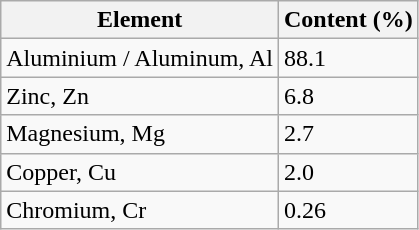<table class="wikitable">
<tr>
<th>Element</th>
<th>Content (%)</th>
</tr>
<tr>
<td>Aluminium / Aluminum, Al</td>
<td>88.1</td>
</tr>
<tr>
<td>Zinc, Zn</td>
<td>6.8</td>
</tr>
<tr>
<td>Magnesium, Mg</td>
<td>2.7</td>
</tr>
<tr>
<td>Copper, Cu</td>
<td>2.0</td>
</tr>
<tr>
<td>Chromium, Cr</td>
<td>0.26</td>
</tr>
</table>
